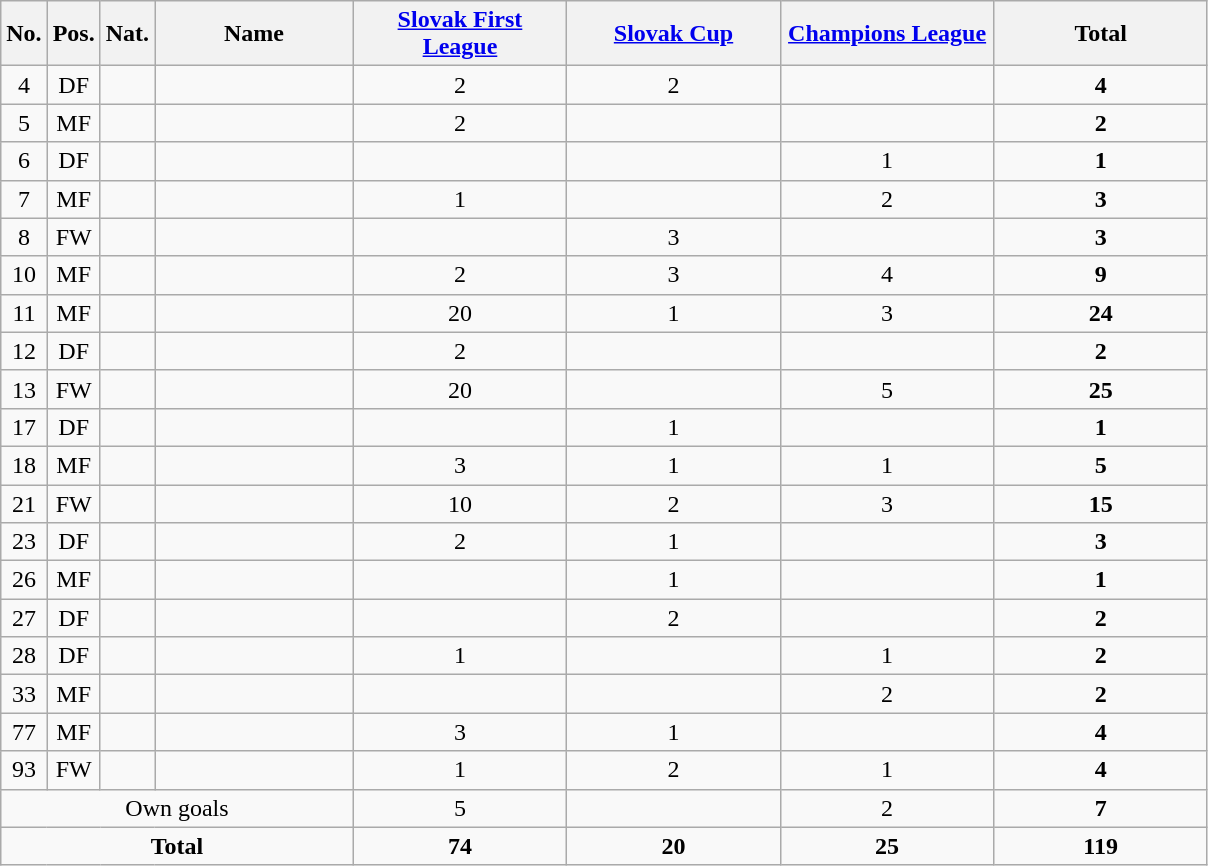<table class="wikitable sortable" style="text-align:center">
<tr>
<th rowspan="1" style="width:20px;">No.</th>
<th rowspan="1" style="width:20px;">Pos.</th>
<th rowspan="1" style="width:20px;">Nat.</th>
<th rowspan="1" style="width:125px;">Name</th>
<th style="width:135px;"><a href='#'>Slovak First League</a></th>
<th style="width:135px;"><a href='#'>Slovak Cup</a></th>
<th style="width:135px;"><a href='#'>Champions League</a></th>
<th style="width:135px;">Total</th>
</tr>
<tr>
<td>4</td>
<td>DF</td>
<td></td>
<td align="left"></td>
<td>2</td>
<td>2</td>
<td></td>
<td><strong>4</strong></td>
</tr>
<tr>
<td>5</td>
<td>MF</td>
<td></td>
<td align="left"></td>
<td>2</td>
<td></td>
<td></td>
<td><strong>2</strong></td>
</tr>
<tr>
<td>6</td>
<td>DF</td>
<td></td>
<td align="left"></td>
<td></td>
<td></td>
<td>1</td>
<td><strong>1</strong></td>
</tr>
<tr>
<td>7</td>
<td>MF</td>
<td></td>
<td align="left"></td>
<td>1</td>
<td></td>
<td>2</td>
<td><strong>3</strong></td>
</tr>
<tr>
<td>8</td>
<td>FW</td>
<td></td>
<td align="left"></td>
<td></td>
<td>3</td>
<td></td>
<td><strong>3</strong></td>
</tr>
<tr>
<td>10</td>
<td>MF</td>
<td></td>
<td align="left"></td>
<td>2</td>
<td>3</td>
<td>4</td>
<td><strong>9</strong></td>
</tr>
<tr>
<td>11</td>
<td>MF</td>
<td></td>
<td align="left"></td>
<td>20</td>
<td>1</td>
<td>3</td>
<td><strong>24</strong></td>
</tr>
<tr>
<td>12</td>
<td>DF</td>
<td></td>
<td align="left"></td>
<td>2</td>
<td></td>
<td></td>
<td><strong>2</strong></td>
</tr>
<tr>
<td>13</td>
<td>FW</td>
<td></td>
<td align="left"></td>
<td>20</td>
<td></td>
<td>5</td>
<td><strong>25</strong></td>
</tr>
<tr>
<td>17</td>
<td>DF</td>
<td></td>
<td align="left"></td>
<td></td>
<td>1</td>
<td></td>
<td><strong>1</strong></td>
</tr>
<tr>
<td>18</td>
<td>MF</td>
<td></td>
<td align="left"></td>
<td>3</td>
<td>1</td>
<td>1</td>
<td><strong>5</strong></td>
</tr>
<tr>
<td>21</td>
<td>FW</td>
<td></td>
<td align="left"></td>
<td>10</td>
<td>2</td>
<td>3</td>
<td><strong>15</strong></td>
</tr>
<tr>
<td>23</td>
<td>DF</td>
<td></td>
<td align="left"></td>
<td>2</td>
<td>1</td>
<td></td>
<td><strong>3</strong></td>
</tr>
<tr>
<td>26</td>
<td>MF</td>
<td></td>
<td align="left"></td>
<td></td>
<td>1</td>
<td></td>
<td><strong>1</strong></td>
</tr>
<tr>
<td>27</td>
<td>DF</td>
<td></td>
<td align="left"></td>
<td></td>
<td>2</td>
<td></td>
<td><strong>2</strong></td>
</tr>
<tr>
<td>28</td>
<td>DF</td>
<td></td>
<td align="left"></td>
<td>1</td>
<td></td>
<td>1</td>
<td><strong>2</strong></td>
</tr>
<tr>
<td>33</td>
<td>MF</td>
<td></td>
<td align="left"></td>
<td></td>
<td></td>
<td>2</td>
<td><strong>2</strong></td>
</tr>
<tr>
<td>77</td>
<td>MF</td>
<td></td>
<td align="left"></td>
<td>3</td>
<td>1</td>
<td></td>
<td><strong>4</strong></td>
</tr>
<tr>
<td>93</td>
<td>FW</td>
<td></td>
<td align="left"></td>
<td>1</td>
<td>2</td>
<td>1</td>
<td><strong>4</strong></td>
</tr>
<tr>
<td colspan="4">Own goals</td>
<td>5</td>
<td></td>
<td>2</td>
<td><strong>7</strong></td>
</tr>
<tr>
<td colspan="4"><strong>Total</strong></td>
<td><strong>74</strong></td>
<td><strong>20</strong></td>
<td><strong>25</strong></td>
<td><strong>119</strong></td>
</tr>
</table>
